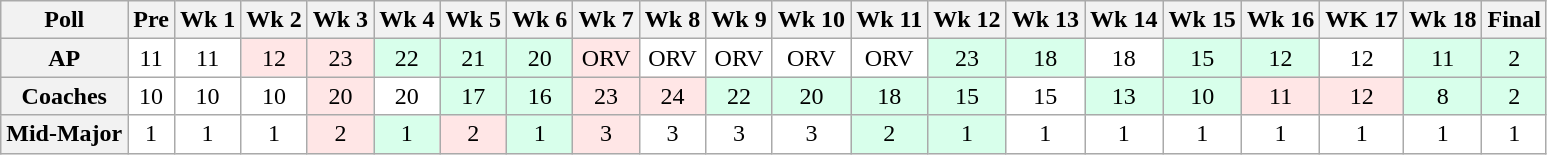<table class="wikitable" style="white-space:nowrap;">
<tr>
<th>Poll</th>
<th>Pre</th>
<th>Wk 1</th>
<th>Wk 2</th>
<th>Wk 3</th>
<th>Wk 4</th>
<th>Wk 5</th>
<th>Wk 6</th>
<th>Wk 7</th>
<th>Wk 8</th>
<th>Wk 9</th>
<th>Wk 10</th>
<th>Wk 11</th>
<th>Wk 12</th>
<th>Wk 13</th>
<th>Wk 14</th>
<th>Wk 15</th>
<th>Wk 16</th>
<th>WK 17</th>
<th>Wk 18</th>
<th>Final</th>
</tr>
<tr style="text-align:center;">
<th>AP</th>
<td style="background:#FFF;">11</td>
<td style="background:#FFF;">11</td>
<td style="background:#FFE6E6;">12</td>
<td style="background:#FFE6E6;">23</td>
<td style="background:#D8FFEB">22</td>
<td style="background:#D8FFEB">21</td>
<td style="background:#D8FFEB">20</td>
<td style="background:#FFE6E6;">ORV</td>
<td style="background:#FFF;">ORV</td>
<td style="background:#FFF;">ORV</td>
<td style="background:#FFF;">ORV</td>
<td style="background:#FFF;">ORV</td>
<td style="background:#D8FFEB">23</td>
<td style="background:#D8FFEB">18</td>
<td style="background:#FFF;">18</td>
<td style="background:#D8FFEB">15</td>
<td style="background:#D8FFEB">12</td>
<td style="background:#FFF;">12</td>
<td style="background:#D8FFEB">11</td>
<td style="background:#D8FFEB;">2</td>
</tr>
<tr style="text-align:center;">
<th>Coaches</th>
<td style="background:#FFF;">10</td>
<td style="background:#FFF;">10</td>
<td style="background:#FFF;">10</td>
<td style="background:#FFE6E6;">20</td>
<td style="background:#FFF;">20</td>
<td style="background:#D8FFEB">17</td>
<td style="background:#D8FFEB">16</td>
<td style="background:#FFE6E6;">23</td>
<td style="background:#FFE6E6;">24</td>
<td style="background:#D8FFEB">22</td>
<td style="background:#D8FFEB">20</td>
<td style="background:#D8FFEB">18</td>
<td style="background:#D8FFEB">15</td>
<td style="background:#FFF;">15</td>
<td style="background:#D8FFEB">13</td>
<td style="background:#D8FFEB">10</td>
<td style="background:#FFE6E6;">11</td>
<td style="background:#FFE6E6;">12</td>
<td style="background:#D8FFEB">8</td>
<td style="background:#D8FFEB;">2</td>
</tr>
<tr style="text-align:center;">
<th>Mid-Major</th>
<td style="background:#FFF;">1</td>
<td style="background:#FFF;">1</td>
<td style="background:#FFF;">1</td>
<td style="background:#FFE6E6;">2</td>
<td style="background:#D8FFEB">1</td>
<td style="background:#FFE6E6;">2</td>
<td style="background:#D8FFEB">1</td>
<td style="background:#FFE6E6;">3</td>
<td style="background:#FFF;">3</td>
<td style="background:#FFF;">3</td>
<td style="background:#FFF;">3</td>
<td style="background:#D8FFEB">2</td>
<td style="background:#D8FFEB">1</td>
<td style="background:#FFF;">1</td>
<td style="background:#FFF;">1</td>
<td style="background:#FFF;">1</td>
<td style="background:#FFF;">1</td>
<td style="background:#FFF;">1</td>
<td style="background:#FFF;">1</td>
<td style="background:#FFF;">1</td>
</tr>
</table>
